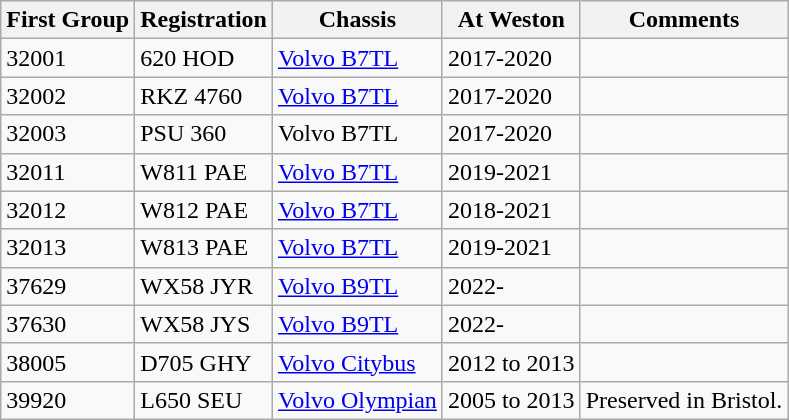<table class="wikitable">
<tr>
<th>First Group</th>
<th>Registration</th>
<th>Chassis</th>
<th>At Weston</th>
<th>Comments</th>
</tr>
<tr>
<td>32001</td>
<td>620 HOD</td>
<td><a href='#'>Volvo B7TL</a></td>
<td>2017-2020</td>
<td></td>
</tr>
<tr>
<td>32002</td>
<td>RKZ 4760</td>
<td><a href='#'>Volvo B7TL</a></td>
<td>2017-2020</td>
<td></td>
</tr>
<tr>
<td>32003</td>
<td>PSU 360</td>
<td>Volvo B7TL</td>
<td>2017-2020</td>
<td></td>
</tr>
<tr>
<td>32011</td>
<td>W811 PAE</td>
<td><a href='#'>Volvo B7TL</a></td>
<td>2019-2021</td>
<td></td>
</tr>
<tr>
<td>32012</td>
<td>W812 PAE</td>
<td><a href='#'>Volvo B7TL</a></td>
<td>2018-2021</td>
<td></td>
</tr>
<tr>
<td>32013</td>
<td>W813 PAE</td>
<td><a href='#'>Volvo B7TL</a></td>
<td>2019-2021</td>
<td></td>
</tr>
<tr>
<td>37629</td>
<td>WX58 JYR</td>
<td><a href='#'>Volvo B9TL</a></td>
<td>2022-</td>
<td></td>
</tr>
<tr>
<td>37630</td>
<td>WX58 JYS</td>
<td><a href='#'>Volvo B9TL</a></td>
<td>2022-</td>
<td></td>
</tr>
<tr>
<td>38005</td>
<td>D705 GHY</td>
<td><a href='#'>Volvo Citybus</a></td>
<td>2012 to 2013</td>
<td></td>
</tr>
<tr>
<td>39920</td>
<td>L650 SEU</td>
<td><a href='#'>Volvo Olympian</a></td>
<td>2005 to 2013</td>
<td>Preserved in Bristol.</td>
</tr>
</table>
